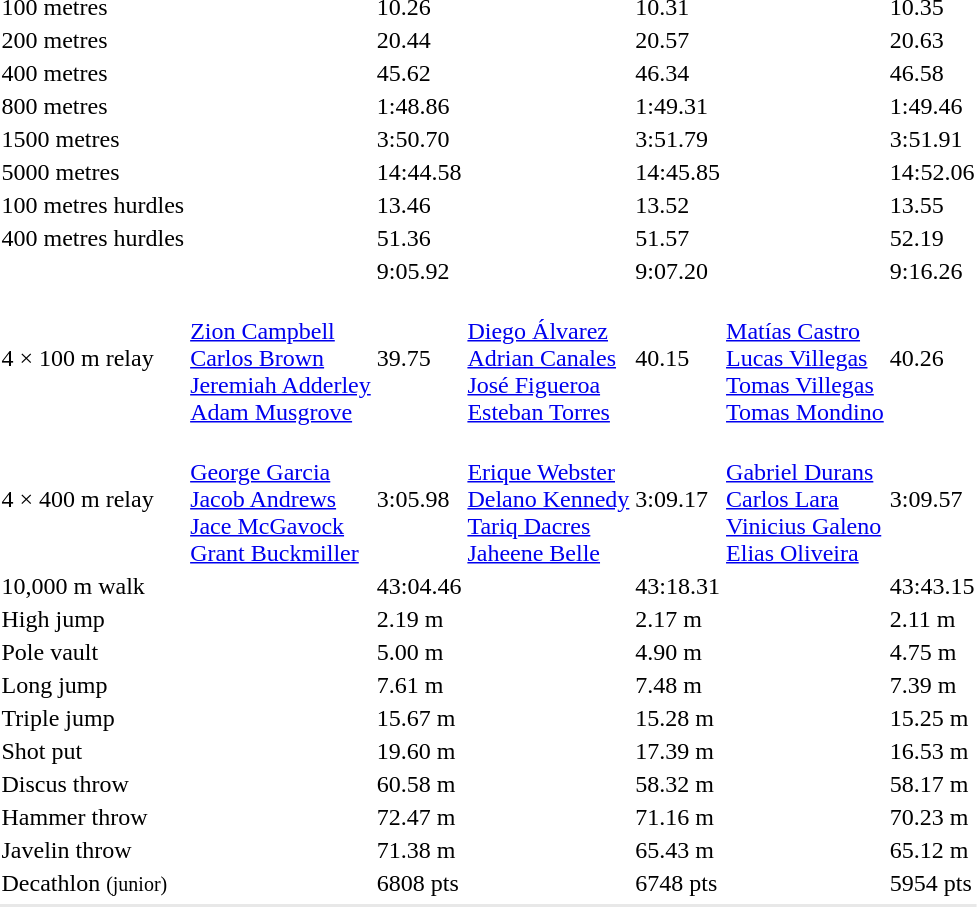<table>
<tr>
<td>100 metres</td>
<td></td>
<td>10.26</td>
<td></td>
<td>10.31</td>
<td></td>
<td>10.35</td>
</tr>
<tr>
<td>200 metres</td>
<td></td>
<td>20.44</td>
<td></td>
<td>20.57</td>
<td></td>
<td>20.63</td>
</tr>
<tr>
<td>400 metres</td>
<td></td>
<td>45.62</td>
<td></td>
<td>46.34</td>
<td></td>
<td>46.58</td>
</tr>
<tr>
<td>800 metres</td>
<td></td>
<td>1:48.86</td>
<td></td>
<td>1:49.31</td>
<td></td>
<td>1:49.46</td>
</tr>
<tr>
<td>1500 metres</td>
<td></td>
<td>3:50.70</td>
<td></td>
<td>3:51.79</td>
<td></td>
<td>3:51.91</td>
</tr>
<tr>
<td>5000 metres</td>
<td></td>
<td>14:44.58</td>
<td></td>
<td>14:45.85</td>
<td></td>
<td>14:52.06</td>
</tr>
<tr>
<td>100 metres hurdles</td>
<td></td>
<td>13.46</td>
<td></td>
<td>13.52</td>
<td></td>
<td>13.55</td>
</tr>
<tr>
<td>400 metres hurdles</td>
<td></td>
<td>51.36</td>
<td></td>
<td>51.57</td>
<td></td>
<td>52.19</td>
</tr>
<tr>
<td></td>
<td></td>
<td>9:05.92</td>
<td></td>
<td>9:07.20</td>
<td></td>
<td>9:16.26</td>
</tr>
<tr>
<td>4 × 100 m relay</td>
<td><br><a href='#'>Zion Campbell</a><br><a href='#'>Carlos Brown</a><br><a href='#'>Jeremiah Adderley</a><br><a href='#'>Adam Musgrove</a></td>
<td>39.75</td>
<td><br><a href='#'>Diego Álvarez</a><br><a href='#'>Adrian Canales</a><br><a href='#'>José Figueroa</a><br><a href='#'>Esteban Torres</a></td>
<td>40.15</td>
<td><br><a href='#'>Matías Castro</a><br><a href='#'>Lucas Villegas</a><br><a href='#'>Tomas Villegas</a><br><a href='#'>Tomas Mondino</a></td>
<td>40.26</td>
</tr>
<tr>
<td>4 × 400 m relay</td>
<td><br><a href='#'>George Garcia</a><br><a href='#'>Jacob Andrews</a><br><a href='#'>Jace McGavock</a><br><a href='#'>Grant Buckmiller</a></td>
<td>3:05.98</td>
<td><br><a href='#'>Erique Webster</a><br><a href='#'>Delano Kennedy</a><br><a href='#'>Tariq Dacres</a><br><a href='#'>Jaheene Belle</a></td>
<td>3:09.17</td>
<td><br><a href='#'>Gabriel Durans</a><br><a href='#'>Carlos Lara</a><br><a href='#'>Vinicius Galeno</a><br><a href='#'>Elias Oliveira</a></td>
<td>3:09.57</td>
</tr>
<tr>
<td>10,000 m walk</td>
<td></td>
<td>43:04.46</td>
<td></td>
<td>43:18.31</td>
<td></td>
<td>43:43.15</td>
</tr>
<tr>
<td>High jump</td>
<td></td>
<td>2.19 m</td>
<td></td>
<td>2.17 m</td>
<td></td>
<td>2.11 m</td>
</tr>
<tr>
<td>Pole vault</td>
<td></td>
<td>5.00 m</td>
<td></td>
<td>4.90 m</td>
<td></td>
<td>4.75 m</td>
</tr>
<tr>
<td>Long jump</td>
<td></td>
<td>7.61 m</td>
<td></td>
<td>7.48 m</td>
<td></td>
<td>7.39 m</td>
</tr>
<tr>
<td>Triple jump</td>
<td></td>
<td>15.67 m</td>
<td></td>
<td>15.28 m</td>
<td></td>
<td>15.25 m</td>
</tr>
<tr>
<td>Shot put</td>
<td></td>
<td>19.60 m</td>
<td></td>
<td>17.39 m</td>
<td></td>
<td>16.53 m</td>
</tr>
<tr>
<td>Discus throw</td>
<td></td>
<td>60.58 m</td>
<td></td>
<td>58.32 m</td>
<td></td>
<td>58.17 m</td>
</tr>
<tr>
<td>Hammer throw</td>
<td></td>
<td>72.47 m</td>
<td></td>
<td>71.16 m</td>
<td></td>
<td>70.23 m</td>
</tr>
<tr>
<td>Javelin throw</td>
<td></td>
<td>71.38 m</td>
<td></td>
<td>65.43 m</td>
<td></td>
<td>65.12 m</td>
</tr>
<tr>
<td>Decathlon <small>(junior)</small></td>
<td></td>
<td>6808 pts</td>
<td></td>
<td>6748 pts</td>
<td></td>
<td>5954 pts</td>
</tr>
<tr>
</tr>
<tr bgcolor= e8e8e8>
<td colspan=7></td>
</tr>
</table>
